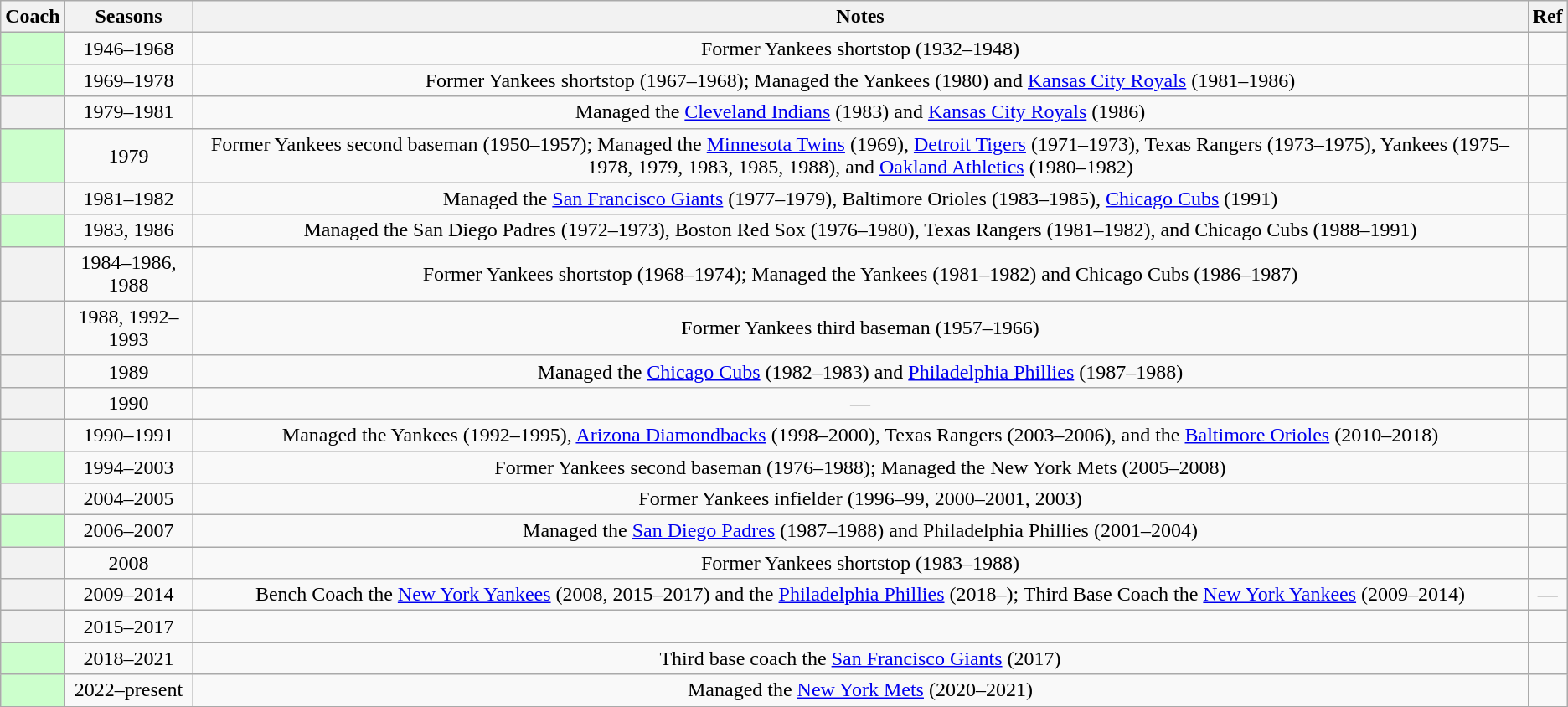<table class="wikitable sortable plainrowheaders" style="text-align:center;">
<tr>
<th scope="col">Coach</th>
<th scope="col">Seasons</th>
<th scope="col" class="unsortable">Notes</th>
<th scope="col" class="unsortable">Ref</th>
</tr>
<tr>
<th scope="row" style="background-color:#ccffcc"></th>
<td>1946–1968</td>
<td>Former Yankees shortstop (1932–1948)</td>
<td></td>
</tr>
<tr>
<th scope="row" style="background-color:#ccffcc"></th>
<td>1969–1978</td>
<td>Former Yankees shortstop (1967–1968); Managed the Yankees (1980) and <a href='#'>Kansas City Royals</a> (1981–1986)</td>
<td></td>
</tr>
<tr>
<th scope="row"></th>
<td>1979–1981</td>
<td>Managed the <a href='#'>Cleveland Indians</a> (1983) and <a href='#'>Kansas City Royals</a> (1986)</td>
<td></td>
</tr>
<tr>
<th scope="row" style="background-color:#ccffcc"></th>
<td>1979</td>
<td>Former Yankees second baseman (1950–1957); Managed the <a href='#'>Minnesota Twins</a> (1969), <a href='#'>Detroit Tigers</a> (1971–1973), Texas Rangers (1973–1975), Yankees (1975–1978, 1979, 1983, 1985, 1988), and <a href='#'>Oakland Athletics</a> (1980–1982)</td>
<td></td>
</tr>
<tr>
<th scope="row"></th>
<td>1981–1982</td>
<td>Managed the <a href='#'>San Francisco Giants</a> (1977–1979), Baltimore Orioles (1983–1985), <a href='#'>Chicago Cubs</a> (1991)</td>
<td></td>
</tr>
<tr>
<th scope="row" style="background-color:#ccffcc"></th>
<td>1983, 1986</td>
<td>Managed the San Diego Padres (1972–1973), Boston Red Sox (1976–1980), Texas Rangers (1981–1982), and Chicago Cubs (1988–1991)</td>
<td></td>
</tr>
<tr>
<th scope="row"></th>
<td>1984–1986, 1988</td>
<td>Former Yankees shortstop (1968–1974);  Managed the Yankees (1981–1982) and Chicago Cubs (1986–1987)</td>
<td></td>
</tr>
<tr>
<th scope="row"></th>
<td>1988, 1992–1993</td>
<td>Former Yankees third baseman (1957–1966)</td>
<td></td>
</tr>
<tr>
<th scope="row"></th>
<td>1989</td>
<td>Managed the <a href='#'>Chicago Cubs</a> (1982–1983) and <a href='#'>Philadelphia Phillies</a> (1987–1988)</td>
<td></td>
</tr>
<tr>
<th scope="row"></th>
<td>1990</td>
<td>—</td>
<td></td>
</tr>
<tr>
<th scope="row"></th>
<td>1990–1991</td>
<td>Managed the Yankees (1992–1995), <a href='#'>Arizona Diamondbacks</a> (1998–2000), Texas Rangers (2003–2006), and the <a href='#'>Baltimore Orioles</a> (2010–2018) </td>
<td></td>
</tr>
<tr>
<th scope="row" style="background-color:#ccffcc"></th>
<td>1994–2003</td>
<td>Former Yankees second baseman (1976–1988); Managed the New York Mets (2005–2008)</td>
<td></td>
</tr>
<tr>
<th scope="row"></th>
<td>2004–2005</td>
<td>Former Yankees infielder (1996–99, 2000–2001, 2003)</td>
<td></td>
</tr>
<tr>
<th scope="row" style="background-color:#ccffcc"></th>
<td>2006–2007</td>
<td>Managed the <a href='#'>San Diego Padres</a> (1987–1988) and Philadelphia Phillies (2001–2004)</td>
<td></td>
</tr>
<tr>
<th scope="row"></th>
<td>2008</td>
<td>Former Yankees shortstop (1983–1988)</td>
<td></td>
</tr>
<tr>
<th scope="row"></th>
<td>2009–2014</td>
<td>Bench Coach the <a href='#'>New York Yankees</a> (2008, 2015–2017) and the <a href='#'>Philadelphia Phillies</a> (2018–); Third Base Coach the <a href='#'>New York Yankees</a> (2009–2014)</td>
<td>—</td>
</tr>
<tr>
<th scope="row"></th>
<td>2015–2017</td>
<td></td>
</tr>
<tr>
<th scope="row" style="background-color:#ccffcc"></th>
<td>2018–2021</td>
<td>Third base coach the <a href='#'>San Francisco Giants</a> (2017)</td>
<td></td>
</tr>
<tr>
<th scope="row" style="background-color:#ccffcc"></th>
<td>2022–present</td>
<td>Managed the <a href='#'>New York Mets</a> (2020–2021)</td>
</tr>
</table>
